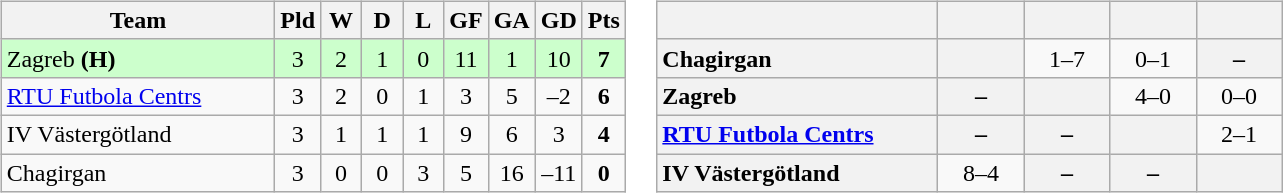<table>
<tr>
<td><br><table class="wikitable" style="text-align:center">
<tr>
<th width=175>Team</th>
<th width=20 abbr="Played">Pld</th>
<th width=20 abbr="Won">W</th>
<th width=20 abbr="Drawn">D</th>
<th width=20 abbr="Lost">L</th>
<th width=20 abbr="Goals for">GF</th>
<th width=20 abbr="Goals against">GA</th>
<th width=20 abbr="Goal difference">GD</th>
<th width=20 abbr="Points">Pts</th>
</tr>
<tr bgcolor='#ccffcc'>
<td align=left> Zagreb <strong>(H)</strong></td>
<td>3</td>
<td>2</td>
<td>1</td>
<td>0</td>
<td>11</td>
<td>1</td>
<td>10</td>
<td><strong>7</strong></td>
</tr>
<tr>
<td align=left> <a href='#'>RTU Futbola Centrs</a></td>
<td>3</td>
<td>2</td>
<td>0</td>
<td>1</td>
<td>3</td>
<td>5</td>
<td>–2</td>
<td><strong>6</strong></td>
</tr>
<tr>
<td align=left> IV Västergötland</td>
<td>3</td>
<td>1</td>
<td>1</td>
<td>1</td>
<td>9</td>
<td>6</td>
<td>3</td>
<td><strong>4</strong></td>
</tr>
<tr>
<td align=left> Chagirgan</td>
<td>3</td>
<td>0</td>
<td>0</td>
<td>3</td>
<td>5</td>
<td>16</td>
<td>–11</td>
<td><strong>0</strong></td>
</tr>
</table>
</td>
<td><br><table class="wikitable" style="text-align:center">
<tr>
<th width="180"> </th>
<th width="50"></th>
<th width="50"></th>
<th width="50"></th>
<th width="50"></th>
</tr>
<tr>
<th style="text-align:left"> Chagirgan</th>
<th> </th>
<td>1–7</td>
<td>0–1</td>
<th>–</th>
</tr>
<tr>
<th style="text-align:left"> Zagreb</th>
<th>–</th>
<th> </th>
<td>4–0</td>
<td>0–0</td>
</tr>
<tr>
<th style="text-align:left"> <a href='#'>RTU Futbola Centrs</a></th>
<th>–</th>
<th>–</th>
<th> </th>
<td>2–1</td>
</tr>
<tr>
<th style="text-align:left"> IV Västergötland</th>
<td>8–4</td>
<th>–</th>
<th>–</th>
<th> </th>
</tr>
</table>
</td>
</tr>
</table>
